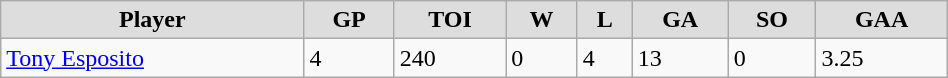<table class="wikitable" width="50%">
<tr align="center"  bgcolor="#dddddd">
<td><strong>Player</strong></td>
<td><strong>GP</strong></td>
<td><strong>TOI</strong></td>
<td><strong>W</strong></td>
<td><strong>L</strong></td>
<td><strong>GA</strong></td>
<td><strong>SO</strong></td>
<td><strong>GAA</strong></td>
</tr>
<tr>
<td><a href='#'>Tony Esposito</a></td>
<td>4</td>
<td>240</td>
<td>0</td>
<td>4</td>
<td>13</td>
<td>0</td>
<td>3.25</td>
</tr>
</table>
